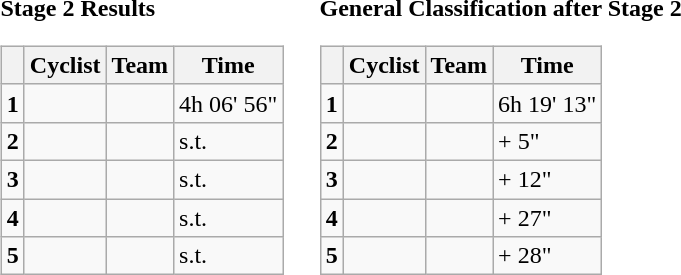<table>
<tr>
<td><strong>Stage 2 Results</strong><br><table class="wikitable">
<tr>
<th></th>
<th>Cyclist</th>
<th>Team</th>
<th>Time</th>
</tr>
<tr>
<td><strong>1</strong></td>
<td></td>
<td></td>
<td>4h 06' 56"</td>
</tr>
<tr>
<td><strong>2</strong></td>
<td></td>
<td></td>
<td>s.t.</td>
</tr>
<tr>
<td><strong>3</strong></td>
<td></td>
<td></td>
<td>s.t.</td>
</tr>
<tr>
<td><strong>4</strong></td>
<td></td>
<td></td>
<td>s.t.</td>
</tr>
<tr>
<td><strong>5</strong></td>
<td></td>
<td></td>
<td>s.t.</td>
</tr>
</table>
</td>
<td></td>
<td><strong>General Classification after Stage 2</strong><br><table class="wikitable">
<tr>
<th></th>
<th>Cyclist</th>
<th>Team</th>
<th>Time</th>
</tr>
<tr>
<td><strong>1</strong></td>
<td>  </td>
<td></td>
<td>6h 19' 13"</td>
</tr>
<tr>
<td><strong>2</strong></td>
<td></td>
<td></td>
<td>+ 5"</td>
</tr>
<tr>
<td><strong>3</strong></td>
<td></td>
<td></td>
<td>+ 12"</td>
</tr>
<tr>
<td><strong>4</strong></td>
<td></td>
<td></td>
<td>+ 27"</td>
</tr>
<tr>
<td><strong>5</strong></td>
<td></td>
<td></td>
<td>+ 28"</td>
</tr>
</table>
</td>
</tr>
</table>
